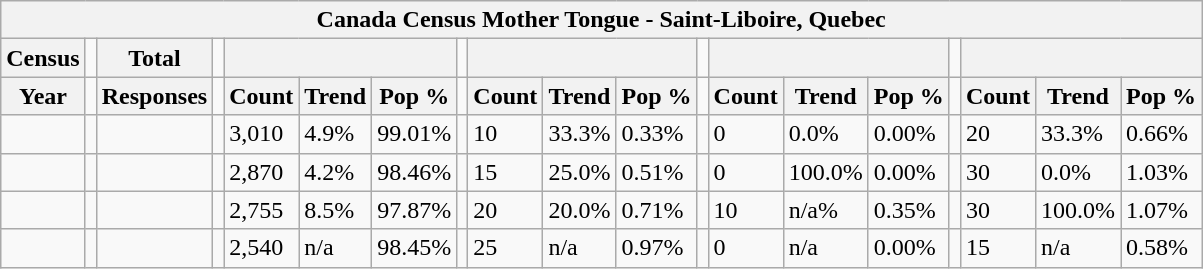<table class="wikitable">
<tr>
<th colspan="19">Canada Census Mother Tongue - Saint-Liboire, Quebec</th>
</tr>
<tr>
<th>Census</th>
<td></td>
<th>Total</th>
<td colspan="1"></td>
<th colspan="3"></th>
<td colspan="1"></td>
<th colspan="3"></th>
<td colspan="1"></td>
<th colspan="3"></th>
<td colspan="1"></td>
<th colspan="3"></th>
</tr>
<tr>
<th>Year</th>
<td></td>
<th>Responses</th>
<td></td>
<th>Count</th>
<th>Trend</th>
<th>Pop %</th>
<td></td>
<th>Count</th>
<th>Trend</th>
<th>Pop %</th>
<td></td>
<th>Count</th>
<th>Trend</th>
<th>Pop %</th>
<td></td>
<th>Count</th>
<th>Trend</th>
<th>Pop %</th>
</tr>
<tr>
<td></td>
<td></td>
<td></td>
<td></td>
<td>3,010</td>
<td> 4.9%</td>
<td>99.01%</td>
<td></td>
<td>10</td>
<td> 33.3%</td>
<td>0.33%</td>
<td></td>
<td>0</td>
<td> 0.0%</td>
<td>0.00%</td>
<td></td>
<td>20</td>
<td> 33.3%</td>
<td>0.66%</td>
</tr>
<tr>
<td></td>
<td></td>
<td></td>
<td></td>
<td>2,870</td>
<td> 4.2%</td>
<td>98.46%</td>
<td></td>
<td>15</td>
<td> 25.0%</td>
<td>0.51%</td>
<td></td>
<td>0</td>
<td> 100.0%</td>
<td>0.00%</td>
<td></td>
<td>30</td>
<td> 0.0%</td>
<td>1.03%</td>
</tr>
<tr>
<td></td>
<td></td>
<td></td>
<td></td>
<td>2,755</td>
<td> 8.5%</td>
<td>97.87%</td>
<td></td>
<td>20</td>
<td> 20.0%</td>
<td>0.71%</td>
<td></td>
<td>10</td>
<td> n/a%</td>
<td>0.35%</td>
<td></td>
<td>30</td>
<td> 100.0%</td>
<td>1.07%</td>
</tr>
<tr>
<td></td>
<td></td>
<td></td>
<td></td>
<td>2,540</td>
<td>n/a</td>
<td>98.45%</td>
<td></td>
<td>25</td>
<td>n/a</td>
<td>0.97%</td>
<td></td>
<td>0</td>
<td>n/a</td>
<td>0.00%</td>
<td></td>
<td>15</td>
<td>n/a</td>
<td>0.58%</td>
</tr>
</table>
